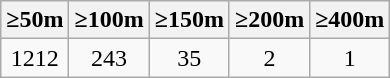<table class="wikitable">
<tr>
<th>≥50m</th>
<th>≥100m</th>
<th>≥150m</th>
<th>≥200m</th>
<th>≥400m</th>
</tr>
<tr>
<td align="center">1212</td>
<td align="center">243</td>
<td align="center">35</td>
<td align="center">2</td>
<td align="center">1</td>
</tr>
</table>
